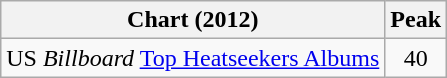<table class="wikitable sortable">
<tr>
<th align="left">Chart (2012)</th>
<th align="left">Peak</th>
</tr>
<tr>
<td align="left">US <em>Billboard</em> <a href='#'>Top Heatseekers Albums</a></td>
<td style="text-align:center;">40</td>
</tr>
</table>
